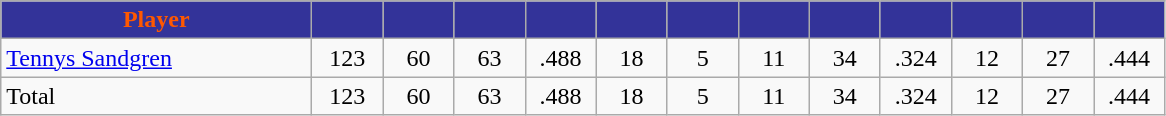<table class="wikitable" style="text-align:center">
<tr>
<th style="background:#333399; color:#FF5800" width="200px">Player</th>
<th style="background:#333399; color:#FF5800" width="40px"></th>
<th style="background:#333399; color:#FF5800" width="40px"></th>
<th style="background:#333399; color:#FF5800" width="40px"></th>
<th style="background:#333399; color:#FF5800" width="40px"></th>
<th style="background:#333399; color:#FF5800" width="40px"></th>
<th style="background:#333399; color:#FF5800" width="40px"></th>
<th style="background:#333399; color:#FF5800" width="40px"></th>
<th style="background:#333399; color:#FF5800" width="40px"></th>
<th style="background:#333399; color:#FF5800" width="40px"></th>
<th style="background:#333399; color:#FF5800" width="40px"></th>
<th style="background:#333399; color:#FF5800" width="40px"></th>
<th style="background:#333399; color:#FF5800" width="40px"></th>
</tr>
<tr>
<td style="text-align:left"><a href='#'>Tennys Sandgren</a></td>
<td>123</td>
<td>60</td>
<td>63</td>
<td>.488</td>
<td>18</td>
<td>5</td>
<td>11</td>
<td>34</td>
<td>.324</td>
<td>12</td>
<td>27</td>
<td>.444</td>
</tr>
<tr>
<td style="text-align:left">Total</td>
<td>123</td>
<td>60</td>
<td>63</td>
<td>.488</td>
<td>18</td>
<td>5</td>
<td>11</td>
<td>34</td>
<td>.324</td>
<td>12</td>
<td>27</td>
<td>.444</td>
</tr>
</table>
